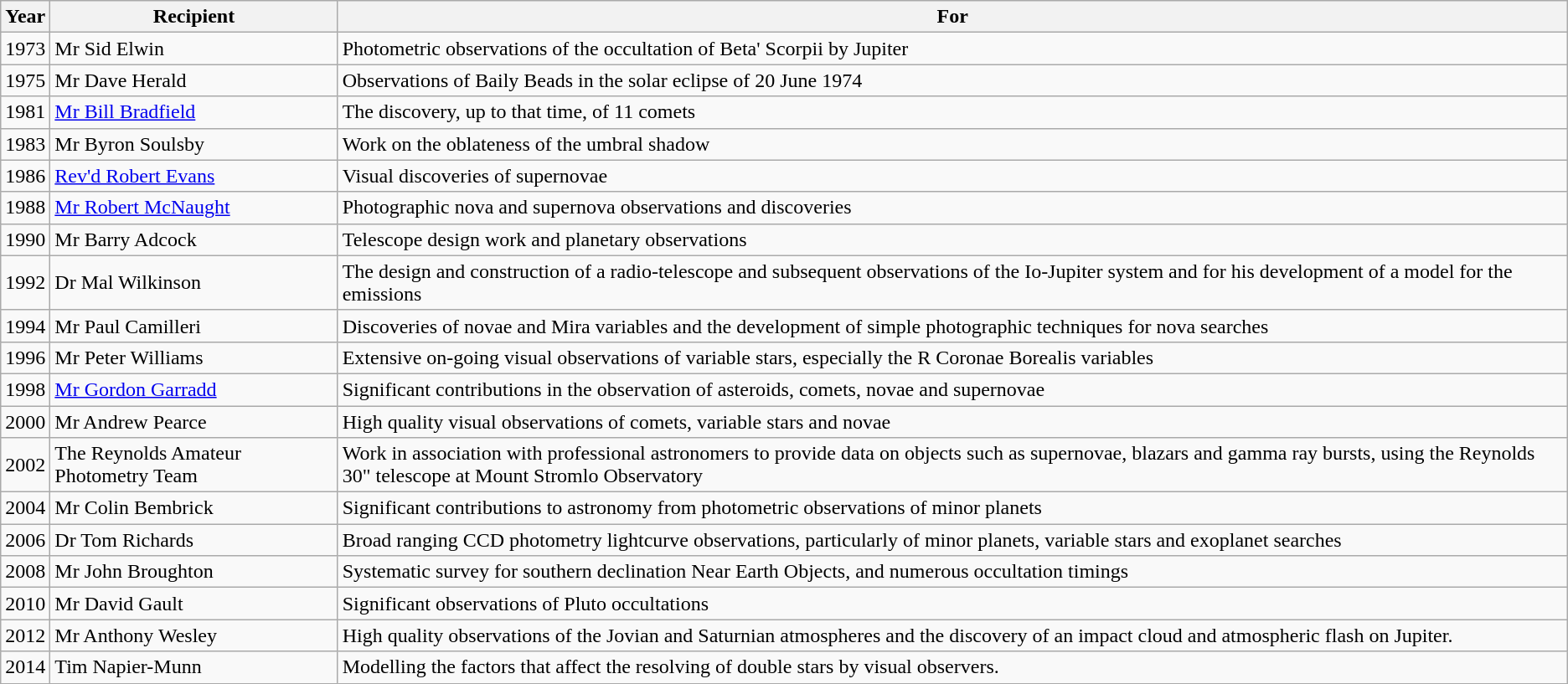<table class="wikitable">
<tr>
<th>Year</th>
<th>Recipient</th>
<th>For</th>
</tr>
<tr>
<td>1973</td>
<td>Mr Sid Elwin</td>
<td>Photometric observations of the occultation of Beta' Scorpii by Jupiter</td>
</tr>
<tr>
<td>1975</td>
<td>Mr Dave Herald</td>
<td>Observations of Baily Beads in the solar eclipse of 20 June 1974</td>
</tr>
<tr>
<td>1981</td>
<td><a href='#'>Mr Bill Bradfield</a></td>
<td>The discovery, up to that time, of 11 comets</td>
</tr>
<tr>
<td>1983</td>
<td>Mr Byron Soulsby</td>
<td>Work on the oblateness of the umbral shadow</td>
</tr>
<tr>
<td>1986</td>
<td><a href='#'>Rev'd Robert Evans</a></td>
<td>Visual discoveries of supernovae</td>
</tr>
<tr>
<td>1988</td>
<td><a href='#'>Mr Robert McNaught</a></td>
<td>Photographic nova and supernova observations and discoveries</td>
</tr>
<tr>
<td>1990</td>
<td>Mr Barry Adcock</td>
<td>Telescope design work and planetary observations</td>
</tr>
<tr>
<td>1992</td>
<td>Dr Mal Wilkinson</td>
<td>The design and construction of a radio-telescope and subsequent observations of the Io-Jupiter system and for his development of a model for the emissions</td>
</tr>
<tr>
<td>1994</td>
<td>Mr Paul Camilleri</td>
<td>Discoveries of novae and Mira variables and the development of simple photographic techniques for nova searches</td>
</tr>
<tr>
<td>1996</td>
<td>Mr Peter Williams</td>
<td>Extensive on-going visual observations of variable stars, especially the R Coronae Borealis variables</td>
</tr>
<tr>
<td>1998</td>
<td><a href='#'>Mr Gordon Garradd</a></td>
<td>Significant contributions in the observation of asteroids, comets, novae and supernovae</td>
</tr>
<tr>
<td>2000</td>
<td>Mr Andrew Pearce</td>
<td>High quality visual observations of comets, variable stars and novae</td>
</tr>
<tr>
<td>2002</td>
<td>The Reynolds Amateur Photometry Team</td>
<td>Work in association with professional astronomers to provide data on objects such as supernovae, blazars and gamma ray bursts, using the Reynolds 30" telescope at Mount Stromlo Observatory</td>
</tr>
<tr>
<td>2004</td>
<td>Mr Colin Bembrick</td>
<td>Significant contributions to astronomy from photometric observations of minor planets</td>
</tr>
<tr>
<td>2006</td>
<td>Dr Tom Richards</td>
<td>Broad ranging CCD photometry lightcurve observations, particularly of minor planets, variable stars and exoplanet searches</td>
</tr>
<tr>
<td>2008</td>
<td>Mr John Broughton</td>
<td>Systematic survey for southern declination Near Earth Objects, and numerous occultation timings</td>
</tr>
<tr>
<td>2010</td>
<td>Mr David Gault</td>
<td>Significant observations of Pluto occultations</td>
</tr>
<tr>
<td>2012</td>
<td>Mr Anthony Wesley</td>
<td>High quality observations of the Jovian and Saturnian atmospheres and the discovery of an impact cloud and atmospheric flash on Jupiter.</td>
</tr>
<tr>
<td>2014</td>
<td>Tim Napier-Munn</td>
<td>Modelling the factors that affect the resolving of double stars by visual observers.</td>
</tr>
</table>
